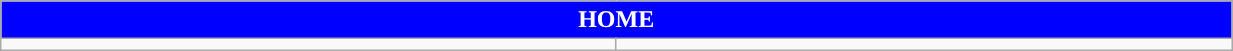<table class="wikitable collapsible collapsed" style="width:65%">
<tr>
<th colspan=6 ! style="color:white; background:blue">HOME</th>
</tr>
<tr>
<td></td>
<td></td>
</tr>
</table>
